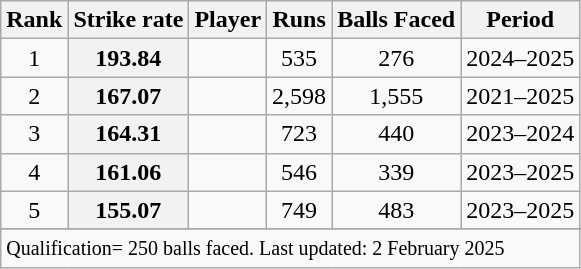<table class="wikitable sortable">
<tr>
<th scope=col>Rank</th>
<th scope=col>Strike rate</th>
<th scope=col>Player</th>
<th scope=col>Runs</th>
<th scope=col>Balls Faced</th>
<th scope=col>Period</th>
</tr>
<tr>
<td align=center>1</td>
<th scope=row style=text-align:center;>193.84</th>
<td></td>
<td align=center>535</td>
<td align=center>276</td>
<td>2024–2025</td>
</tr>
<tr>
<td align=center>2</td>
<th scope=row style=text-align:center;>167.07</th>
<td></td>
<td align=center>2,598</td>
<td align=center>1,555</td>
<td>2021–2025</td>
</tr>
<tr>
<td align=center>3</td>
<th scope=row style=text-align:center;>164.31</th>
<td></td>
<td align=center>723</td>
<td align=center>440</td>
<td>2023–2024</td>
</tr>
<tr>
<td align=center>4</td>
<th scope=row style=text-align:center;>161.06</th>
<td></td>
<td align=center>546</td>
<td align=center>339</td>
<td>2023–2025</td>
</tr>
<tr>
<td align=center>5</td>
<th scope=row style=text-align:center;>155.07</th>
<td></td>
<td align=center>749</td>
<td align=center>483</td>
<td>2023–2025</td>
</tr>
<tr>
</tr>
<tr class=sortbottom>
<td colspan=6><small>Qualification= 250 balls faced. Last updated: 2 February 2025</small></td>
</tr>
</table>
